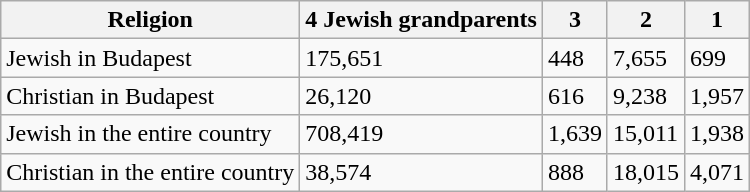<table class="wikitable">
<tr>
<th>Religion</th>
<th>4 Jewish grandparents</th>
<th>3</th>
<th>2</th>
<th>1</th>
</tr>
<tr>
<td>Jewish in Budapest</td>
<td>175,651</td>
<td>448</td>
<td>7,655</td>
<td>699</td>
</tr>
<tr>
<td>Christian in Budapest</td>
<td>26,120</td>
<td>616</td>
<td>9,238</td>
<td>1,957</td>
</tr>
<tr>
<td>Jewish in the entire country</td>
<td>708,419</td>
<td>1,639</td>
<td>15,011</td>
<td>1,938</td>
</tr>
<tr>
<td>Christian in the entire country</td>
<td>38,574</td>
<td>888</td>
<td>18,015</td>
<td>4,071</td>
</tr>
</table>
